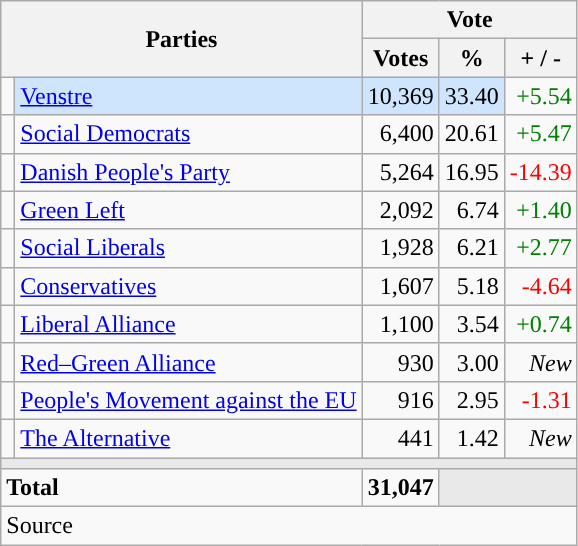<table class="wikitable" style="text-align:right;">
<tr>
<th style="text-align:centre;" rowspan="2" colspan="2" width="225">Parties</th>
<th colspan="3">Vote</th>
</tr>
<tr>
<th width="15">Votes</th>
<th width="15">%</th>
<th width="15">+ / -</th>
</tr>
<tr>
<td width="2" style="color:inherit;background:"></td>
<td bgcolor=#cfe5fe   align="left"><a href='#'>Venstre</a></td>
<td bgcolor=#cfe5fe>10,369</td>
<td bgcolor=#cfe5fe>33.40</td>
<td style=color:green;>+5.54</td>
</tr>
<tr>
<td width="2" style="color:inherit;background:"></td>
<td align="left"><a href='#'>Social Democrats</a></td>
<td>6,400</td>
<td>20.61</td>
<td style=color:green;>+5.47</td>
</tr>
<tr>
<td width="2" style="color:inherit;background:"></td>
<td align="left"><a href='#'>Danish People's Party</a></td>
<td>5,264</td>
<td>16.95</td>
<td style=color:red;>-14.39</td>
</tr>
<tr>
<td width="2" style="color:inherit;background:"></td>
<td align="left"><a href='#'>Green Left</a></td>
<td>2,092</td>
<td>6.74</td>
<td style=color:green;>+1.40</td>
</tr>
<tr>
<td width="2" style="color:inherit;background:"></td>
<td align="left"><a href='#'>Social Liberals</a></td>
<td>1,928</td>
<td>6.21</td>
<td style=color:green;>+2.77</td>
</tr>
<tr>
<td width="2" style="color:inherit;background:"></td>
<td align="left"><a href='#'>Conservatives</a></td>
<td>1,607</td>
<td>5.18</td>
<td style=color:red;>-4.64</td>
</tr>
<tr>
<td width="2" style="color:inherit;background:"></td>
<td align="left"><a href='#'>Liberal Alliance</a></td>
<td>1,100</td>
<td>3.54</td>
<td style=color:green;>+0.74</td>
</tr>
<tr>
<td width="2" style="color:inherit;background:"></td>
<td align="left"><a href='#'>Red–Green Alliance</a></td>
<td>930</td>
<td>3.00</td>
<td><em>New</em></td>
</tr>
<tr>
<td width="2" style="color:inherit;background:"></td>
<td align="left"><a href='#'>People's Movement against the EU</a></td>
<td>916</td>
<td>2.95</td>
<td style=color:red;>-1.31</td>
</tr>
<tr>
<td width="2" style="color:inherit;background:"></td>
<td align="left"><a href='#'>The Alternative</a></td>
<td>441</td>
<td>1.42</td>
<td><em>New</em></td>
</tr>
<tr>
<td colspan="7" bgcolor="#E9E9E9"></td>
</tr>
<tr>
<td align="left" colspan="2"><strong>Total</strong></td>
<td><strong>31,047</strong></td>
<td bgcolor="#E9E9E9" colspan="2"></td>
</tr>
<tr>
<td align="left" colspan="6">Source</td>
</tr>
</table>
